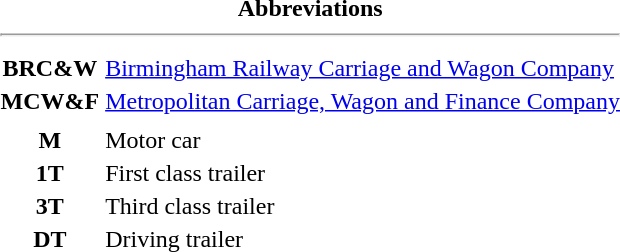<table>
<tr>
<th colspan=2>Abbreviations<hr></th>
</tr>
<tr>
<th>BRC&W</th>
<td><a href='#'>Birmingham Railway Carriage and Wagon Company</a></td>
</tr>
<tr>
<th>MCW&F</th>
<td><a href='#'>Metropolitan Carriage, Wagon and Finance Company</a></td>
</tr>
<tr>
<td></td>
</tr>
<tr>
<th>M</th>
<td>Motor car</td>
</tr>
<tr>
<th>1T</th>
<td>First class trailer</td>
</tr>
<tr>
<th>3T</th>
<td>Third class trailer</td>
</tr>
<tr>
<th>DT</th>
<td>Driving trailer</td>
</tr>
</table>
